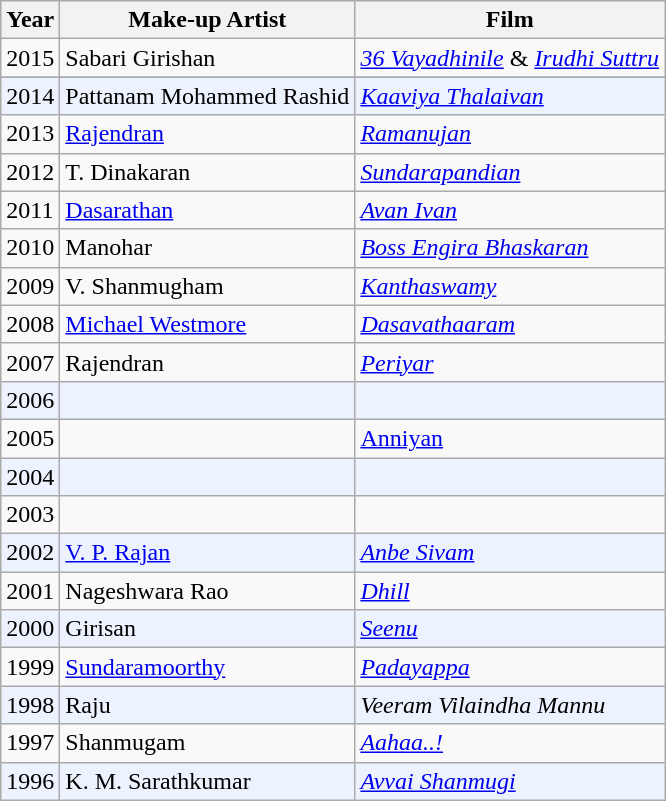<table class="wikitable">
<tr>
<th>Year</th>
<th>Make-up Artist</th>
<th>Film</th>
</tr>
<tr>
<td>2015</td>
<td>Sabari Girishan</td>
<td><em><a href='#'>36 Vayadhinile</a></em> & <em><a href='#'>Irudhi Suttru</a></em></td>
</tr>
<tr>
</tr>
<tr bgcolor=#edf3fe>
<td>2014</td>
<td>Pattanam Mohammed Rashid  </td>
<td><em><a href='#'>Kaaviya Thalaivan</a></em></td>
</tr>
<tr>
<td>2013</td>
<td><a href='#'>Rajendran</a></td>
<td><em><a href='#'>Ramanujan</a></em></td>
</tr>
<tr>
<td>2012</td>
<td>T. Dinakaran </td>
<td><em><a href='#'>Sundarapandian</a></em></td>
</tr>
<tr>
<td>2011</td>
<td><a href='#'>Dasarathan</a></td>
<td><em><a href='#'>Avan Ivan</a></em></td>
</tr>
<tr>
<td>2010</td>
<td>Manohar </td>
<td><em><a href='#'>Boss Engira Bhaskaran</a></em></td>
</tr>
<tr>
<td>2009</td>
<td>V. Shanmugham </td>
<td><em><a href='#'>Kanthaswamy</a></em></td>
</tr>
<tr>
<td>2008</td>
<td><a href='#'>Michael Westmore</a></td>
<td><em><a href='#'>Dasavathaaram</a></em></td>
</tr>
<tr>
<td>2007</td>
<td>Rajendran</td>
<td><em><a href='#'>Periyar</a></em></td>
</tr>
<tr bgcolor=#edf3fe>
<td>2006</td>
<td></td>
<td></td>
</tr>
<tr>
<td>2005</td>
<td></td>
<td><a href='#'>Anniyan</a></td>
</tr>
<tr bgcolor=#edf3fe>
<td>2004</td>
<td></td>
<td></td>
</tr>
<tr>
<td>2003</td>
<td></td>
<td></td>
</tr>
<tr bgcolor=#edf3fe>
<td>2002</td>
<td><a href='#'>V. P. Rajan</a></td>
<td><em><a href='#'>Anbe Sivam</a></em></td>
</tr>
<tr>
<td>2001</td>
<td>Nageshwara Rao</td>
<td><em><a href='#'>Dhill</a></em></td>
</tr>
<tr bgcolor=#edf3fe>
<td>2000</td>
<td>Girisan</td>
<td><em><a href='#'>Seenu</a></em></td>
</tr>
<tr>
<td>1999</td>
<td><a href='#'>Sundaramoorthy</a></td>
<td><em><a href='#'>Padayappa</a></em></td>
</tr>
<tr bgcolor=#edf3fe>
<td>1998</td>
<td>Raju</td>
<td><em>Veeram Vilaindha Mannu</em></td>
</tr>
<tr>
<td>1997</td>
<td>Shanmugam</td>
<td><em><a href='#'>Aahaa..!</a></em></td>
</tr>
<tr bgcolor=#edf3fe>
<td>1996</td>
<td>K. M. Sarathkumar</td>
<td><em><a href='#'>Avvai Shanmugi</a></em></td>
</tr>
</table>
